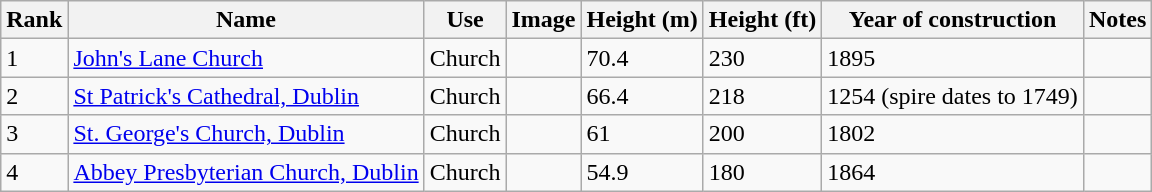<table class="wikitable">
<tr>
<th>Rank</th>
<th>Name</th>
<th>Use</th>
<th>Image</th>
<th>Height (m)</th>
<th>Height (ft)</th>
<th>Year of construction</th>
<th>Notes</th>
</tr>
<tr>
<td>1</td>
<td><a href='#'>John's Lane Church</a></td>
<td>Church</td>
<td></td>
<td>70.4</td>
<td>230</td>
<td>1895</td>
<td></td>
</tr>
<tr>
<td>2</td>
<td><a href='#'>St Patrick's Cathedral, Dublin</a></td>
<td>Church</td>
<td></td>
<td>66.4</td>
<td>218</td>
<td>1254 (spire dates to 1749)</td>
<td></td>
</tr>
<tr>
<td>3</td>
<td><a href='#'>St. George's Church, Dublin</a></td>
<td>Church</td>
<td></td>
<td>61</td>
<td>200</td>
<td>1802</td>
<td></td>
</tr>
<tr>
<td>4</td>
<td><a href='#'>Abbey Presbyterian Church, Dublin</a></td>
<td>Church</td>
<td></td>
<td>54.9</td>
<td>180</td>
<td>1864</td>
<td></td>
</tr>
</table>
